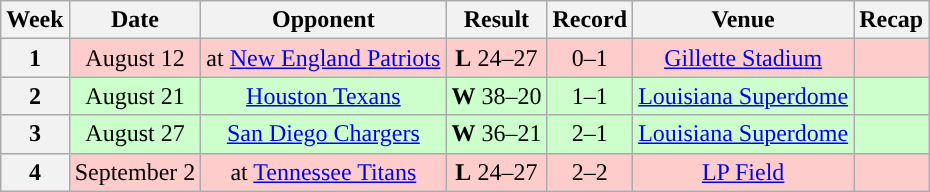<table class="wikitable" style="text-align:center">
<tr>
<th>Week</th>
<th>Date</th>
<th>Opponent</th>
<th>Result</th>
<th>Record</th>
<th>Venue</th>
<th>Recap</th>
</tr>
<tr style="background:#fcc;">
<th>1</th>
<td style="text-align:center;">August 12</td>
<td style="text-align:center;">at <a href='#'>New England Patriots</a></td>
<td style="text-align:center;"><strong>L</strong> 24–27</td>
<td style="text-align:center;">0–1</td>
<td style="text-align:center;"><a href='#'>Gillette Stadium</a></td>
<td style="text-align:center;"></td>
</tr>
<tr style="background:#cfc;">
<th>2</th>
<td style="text-align:center;">August 21</td>
<td style="text-align:center;"><a href='#'>Houston Texans</a></td>
<td style="text-align:center;"><strong>W</strong> 38–20</td>
<td style="text-align:center;">1–1</td>
<td style="text-align:center;"><a href='#'>Louisiana Superdome</a></td>
<td style="text-align:center;"></td>
</tr>
<tr style="background:#cfc;">
<th>3</th>
<td style="text-align:center;">August 27</td>
<td style="text-align:center;"><a href='#'>San Diego Chargers</a></td>
<td style="text-align:center;"><strong>W</strong> 36–21</td>
<td style="text-align:center;">2–1</td>
<td style="text-align:center;"><a href='#'>Louisiana Superdome</a></td>
<td style="text-align:center;"></td>
</tr>
<tr style="background:#fcc;">
<th>4</th>
<td style="text-align:center;">September 2</td>
<td style="text-align:center;">at <a href='#'>Tennessee Titans</a></td>
<td style="text-align:center;"><strong>L</strong> 24–27</td>
<td style="text-align:center;">2–2</td>
<td style="text-align:center;"><a href='#'>LP Field</a></td>
<td style="text-align:center;"></td>
</tr>
</table>
